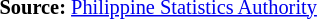<table style="font-size:85%;" '|>
<tr>
<td><br><p>
<strong>Source:</strong> <a href='#'>Philippine Statistics Authority</a>
</p></td>
</tr>
</table>
